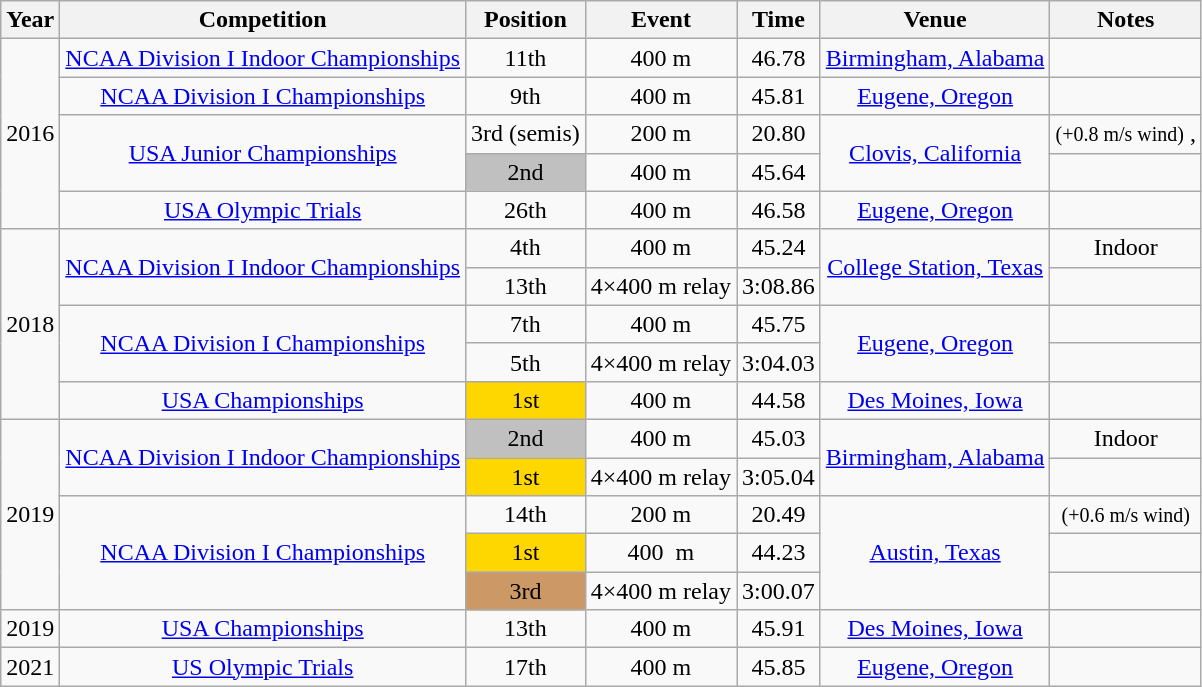<table class="wikitable sortable" style=text-align:center>
<tr>
<th>Year</th>
<th>Competition</th>
<th>Position</th>
<th>Event</th>
<th>Time</th>
<th>Venue</th>
<th>Notes</th>
</tr>
<tr>
<td rowspan=5>2016</td>
<td><a href='#'>NCAA Division I Indoor Championships</a></td>
<td>11th</td>
<td>400 m</td>
<td>46.78</td>
<td><a href='#'>Birmingham, Alabama</a></td>
<td></td>
</tr>
<tr>
<td><a href='#'>NCAA Division I Championships</a></td>
<td>9th</td>
<td>400 m</td>
<td>45.81</td>
<td><a href='#'>Eugene, Oregon</a></td>
<td></td>
</tr>
<tr>
<td rowspan=2><a href='#'>USA Junior Championships</a></td>
<td data-sort-value=8.3>3rd (semis)</td>
<td>200 m</td>
<td>20.80</td>
<td rowspan=2><a href='#'>Clovis, California</a></td>
<td><small>(+0.8 m/s wind)</small> , </td>
</tr>
<tr>
<td bgcolor=silver>2nd</td>
<td>400 m</td>
<td>45.64</td>
<td></td>
</tr>
<tr>
<td><a href='#'>USA Olympic Trials</a></td>
<td>26th</td>
<td>400 m</td>
<td>46.58</td>
<td><a href='#'>Eugene, Oregon</a></td>
<td></td>
</tr>
<tr>
<td rowspan=5>2018</td>
<td rowspan=2><a href='#'>NCAA Division I Indoor Championships</a></td>
<td>4th</td>
<td>400 m</td>
<td>45.24</td>
<td rowspan=2><a href='#'>College Station, Texas</a></td>
<td>Indoor </td>
</tr>
<tr>
<td>13th</td>
<td data-sort-value="1600 relay">4×400 m relay</td>
<td data-sort-value=188.86>3:08.86</td>
<td></td>
</tr>
<tr>
<td rowspan=2><a href='#'>NCAA Division I Championships</a></td>
<td>7th</td>
<td>400 m</td>
<td>45.75</td>
<td rowspan=2><a href='#'>Eugene, Oregon</a></td>
<td></td>
</tr>
<tr>
<td>5th</td>
<td data-sort-value="1600 relay">4×400 m relay</td>
<td data-sort-value=184.03>3:04.03</td>
<td></td>
</tr>
<tr>
<td><a href='#'>USA Championships</a></td>
<td bgcolor=gold>1st</td>
<td>400 m</td>
<td>44.58</td>
<td><a href='#'>Des Moines, Iowa</a></td>
<td></td>
</tr>
<tr>
<td rowspan=5>2019</td>
<td rowspan=2><a href='#'>NCAA Division I Indoor Championships</a></td>
<td bgcolor=silver>2nd</td>
<td>400 m</td>
<td>45.03</td>
<td rowspan=2><a href='#'>Birmingham, Alabama</a></td>
<td>Indoor </td>
</tr>
<tr>
<td bgcolor=gold>1st</td>
<td data-sort-value="1600 relay">4×400 m relay</td>
<td data-sort-value=185.04>3:05.04</td>
<td></td>
</tr>
<tr>
<td rowspan=3><a href='#'>NCAA Division I Championships</a></td>
<td>14th</td>
<td>200 m</td>
<td>20.49</td>
<td rowspan=3><a href='#'>Austin, Texas</a></td>
<td><small>(+0.6 m/s wind)</small></td>
</tr>
<tr>
<td bgcolor=gold>1st</td>
<td>400  m</td>
<td>44.23</td>
<td></td>
</tr>
<tr>
<td bgcolor=#cc9966>3rd</td>
<td data-sort-value="1600 relay">4×400 m relay</td>
<td data-sort-value=180.07>3:00.07</td>
<td></td>
</tr>
<tr>
<td>2019</td>
<td><a href='#'>USA Championships</a></td>
<td>13th</td>
<td>400 m</td>
<td>45.91</td>
<td><a href='#'>Des Moines, Iowa</a></td>
<td></td>
</tr>
<tr>
<td>2021</td>
<td><a href='#'>US Olympic Trials</a></td>
<td>17th</td>
<td>400 m</td>
<td>45.85</td>
<td><a href='#'>Eugene, Oregon</a></td>
<td></td>
</tr>
</table>
